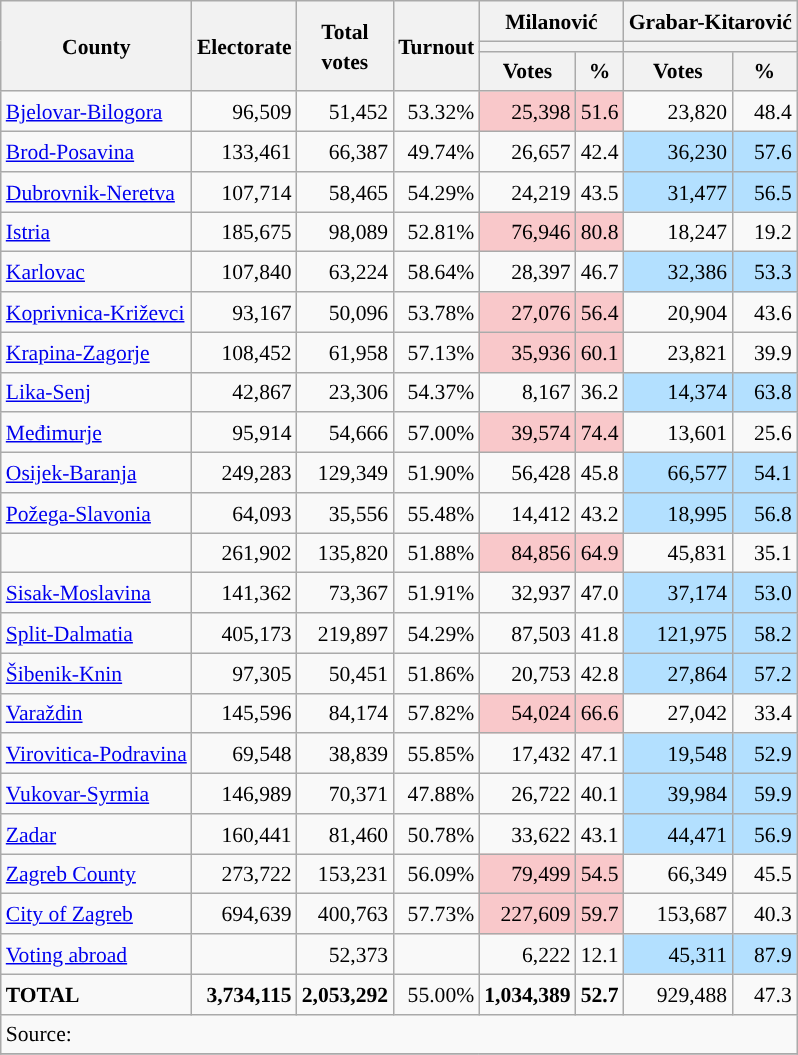<table class="wikitable sortable" style="font-size:90%; line-height:20px">
<tr>
<th rowspan=3>County</th>
<th rowspan=3>Electorate</th>
<th rowspan=3>Total<br>votes</th>
<th rowspan=3>Turnout</th>
<th colspan=2>Milanović</th>
<th colspan=2>Grabar-Kitarović</th>
</tr>
<tr>
<th colspan=2 style="background:"></th>
<th colspan=2 style="background:"></th>
</tr>
<tr>
<th>Votes</th>
<th>%</th>
<th>Votes</th>
<th>%</th>
</tr>
<tr align=right>
<td align=left><a href='#'>Bjelovar-Bilogora</a></td>
<td>96,509</td>
<td>51,452</td>
<td>53.32%</td>
<td style="background:#F9C8CA;">25,398</td>
<td style="background:#F9C8CA;">51.6</td>
<td>23,820</td>
<td>48.4</td>
</tr>
<tr align=right>
<td align=left><a href='#'>Brod-Posavina</a></td>
<td>133,461</td>
<td>66,387</td>
<td>49.74%</td>
<td>26,657</td>
<td>42.4</td>
<td style="background:#B3E0FF;">36,230</td>
<td style="background:#B3E0FF;">57.6</td>
</tr>
<tr align=right>
<td align=left><a href='#'>Dubrovnik-Neretva</a></td>
<td>107,714</td>
<td>58,465</td>
<td>54.29%</td>
<td>24,219</td>
<td>43.5</td>
<td style="background:#B3E0FF;">31,477</td>
<td style="background:#B3E0FF;">56.5</td>
</tr>
<tr align=right>
<td align=left><a href='#'>Istria</a></td>
<td>185,675</td>
<td>98,089</td>
<td>52.81%</td>
<td style="background:#F9C8CA;">76,946</td>
<td style="background:#F9C8CA;">80.8</td>
<td>18,247</td>
<td>19.2</td>
</tr>
<tr align=right>
<td align=left><a href='#'>Karlovac</a></td>
<td>107,840</td>
<td>63,224</td>
<td>58.64%</td>
<td>28,397</td>
<td>46.7</td>
<td style="background:#B3E0FF;">32,386</td>
<td style="background:#B3E0FF;">53.3</td>
</tr>
<tr align=right>
<td align=left><a href='#'>Koprivnica-Križevci</a></td>
<td>93,167</td>
<td>50,096</td>
<td>53.78%</td>
<td style="background:#F9C8CA;">27,076</td>
<td style="background:#F9C8CA;">56.4</td>
<td>20,904</td>
<td>43.6</td>
</tr>
<tr align=right>
<td align=left><a href='#'>Krapina-Zagorje</a></td>
<td>108,452</td>
<td>61,958</td>
<td>57.13%</td>
<td style="background:#F9C8CA;">35,936</td>
<td style="background:#F9C8CA;">60.1</td>
<td>23,821</td>
<td>39.9</td>
</tr>
<tr align=right>
<td align=left><a href='#'>Lika-Senj</a></td>
<td>42,867</td>
<td>23,306</td>
<td>54.37%</td>
<td>8,167</td>
<td>36.2</td>
<td style="background:#B3E0FF;">14,374</td>
<td style="background:#B3E0FF;">63.8</td>
</tr>
<tr align=right>
<td align=left><a href='#'>Međimurje</a></td>
<td>95,914</td>
<td>54,666</td>
<td>57.00%</td>
<td style="background:#F9C8CA;">39,574</td>
<td style="background:#F9C8CA;">74.4</td>
<td>13,601</td>
<td>25.6</td>
</tr>
<tr align=right>
<td align=left><a href='#'>Osijek-Baranja</a></td>
<td>249,283</td>
<td>129,349</td>
<td>51.90%</td>
<td>56,428</td>
<td>45.8</td>
<td style="background:#B3E0FF;">66,577</td>
<td style="background:#B3E0FF;">54.1</td>
</tr>
<tr align=right>
<td align=left><a href='#'>Požega-Slavonia</a></td>
<td>64,093</td>
<td>35,556</td>
<td>55.48%</td>
<td>14,412</td>
<td>43.2</td>
<td style="background:#B3E0FF;">18,995</td>
<td style="background:#B3E0FF;">56.8</td>
</tr>
<tr align=right>
<td align=left></td>
<td>261,902</td>
<td>135,820</td>
<td>51.88%</td>
<td style="background:#F9C8CA;">84,856</td>
<td style="background:#F9C8CA;">64.9</td>
<td>45,831</td>
<td>35.1</td>
</tr>
<tr align=right>
<td align=left><a href='#'>Sisak-Moslavina</a></td>
<td>141,362</td>
<td>73,367</td>
<td>51.91%</td>
<td>32,937</td>
<td>47.0</td>
<td style="background:#B3E0FF;">37,174</td>
<td style="background:#B3E0FF;">53.0</td>
</tr>
<tr align=right>
<td align=left><a href='#'>Split-Dalmatia</a></td>
<td>405,173</td>
<td>219,897</td>
<td>54.29%</td>
<td>87,503</td>
<td>41.8</td>
<td style="background:#B3E0FF;">121,975</td>
<td style="background:#B3E0FF;">58.2</td>
</tr>
<tr align=right>
<td align=left><a href='#'>Šibenik-Knin</a></td>
<td>97,305</td>
<td>50,451</td>
<td>51.86%</td>
<td>20,753</td>
<td>42.8</td>
<td style="background:#B3E0FF;">27,864</td>
<td style="background:#B3E0FF;">57.2</td>
</tr>
<tr align=right>
<td align=left><a href='#'>Varaždin</a></td>
<td>145,596</td>
<td>84,174</td>
<td>57.82%</td>
<td style="background:#F9C8CA;">54,024</td>
<td style="background:#F9C8CA;">66.6</td>
<td>27,042</td>
<td>33.4</td>
</tr>
<tr align=right>
<td align=left><a href='#'>Virovitica-Podravina</a></td>
<td>69,548</td>
<td>38,839</td>
<td>55.85%</td>
<td>17,432</td>
<td>47.1</td>
<td style="background:#B3E0FF;">19,548</td>
<td style="background:#B3E0FF;">52.9</td>
</tr>
<tr align=right>
<td align=left><a href='#'>Vukovar-Syrmia</a></td>
<td>146,989</td>
<td>70,371</td>
<td>47.88%</td>
<td>26,722</td>
<td>40.1</td>
<td style="background:#B3E0FF;">39,984</td>
<td style="background:#B3E0FF;">59.9</td>
</tr>
<tr align=right>
<td align=left><a href='#'>Zadar</a></td>
<td>160,441</td>
<td>81,460</td>
<td>50.78%</td>
<td>33,622</td>
<td>43.1</td>
<td style="background:#B3E0FF;">44,471</td>
<td style="background:#B3E0FF;">56.9</td>
</tr>
<tr align=right>
<td align=left><a href='#'>Zagreb County</a></td>
<td>273,722</td>
<td>153,231</td>
<td>56.09%</td>
<td style="background:#F9C8CA;">79,499</td>
<td style="background:#F9C8CA;">54.5</td>
<td>66,349</td>
<td>45.5</td>
</tr>
<tr align=right>
<td align=left><a href='#'>City of Zagreb</a></td>
<td>694,639</td>
<td>400,763</td>
<td>57.73%</td>
<td style="background:#F9C8CA;">227,609</td>
<td style="background:#F9C8CA;">59.7</td>
<td>153,687</td>
<td>40.3</td>
</tr>
<tr align=right>
<td align=left><a href='#'>Voting abroad</a></td>
<td></td>
<td>52,373</td>
<td></td>
<td>6,222</td>
<td>12.1</td>
<td style="background:#B3E0FF;">45,311</td>
<td style="background:#B3E0FF;">87.9</td>
</tr>
<tr align=right +>
<td align=left><strong>TOTAL</strong></td>
<td><strong>3,734,115</strong></td>
<td><strong>2,053,292</strong></td>
<td>55.00%</td>
<td><strong>1,034,389</strong></td>
<td><strong>52.7</strong></td>
<td>929,488</td>
<td>47.3</td>
</tr>
<tr class="sortbottom">
<td colspan=26>Source: </td>
</tr>
<tr>
</tr>
</table>
